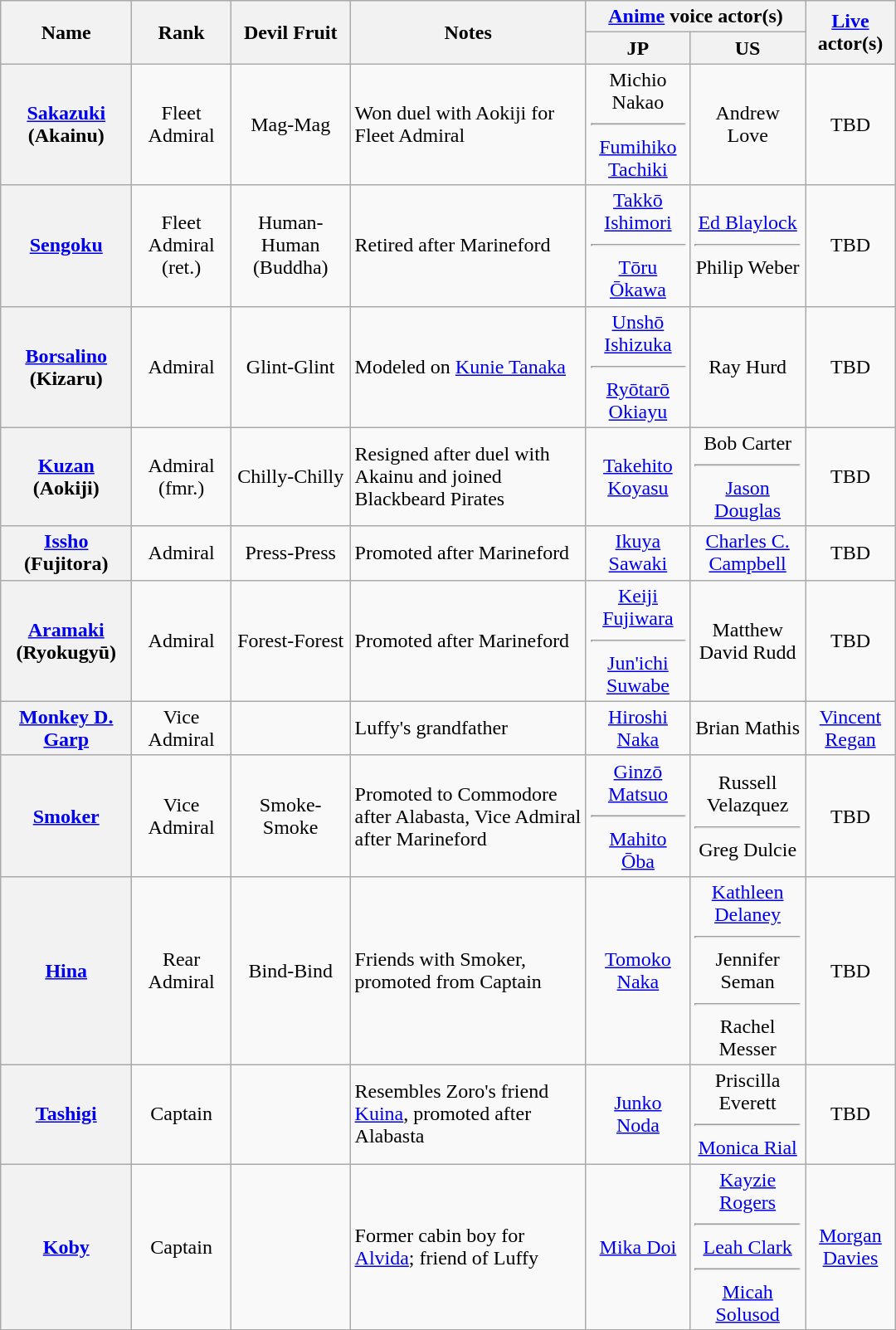<table class="wikitable floatright mw-collapsible sticky-header" style="text-align: center; width: 45em;">
<tr>
<th rowspan="2">Name</th>
<th rowspan="2">Rank</th>
<th rowspan="2">Devil Fruit</th>
<th rowspan="2">Notes</th>
<th colspan="2"><a href='#'>Anime</a> voice actor(s)</th>
<th rowspan="2" class="unsortable"><a href='#'>Live</a> actor(s)</th>
</tr>
<tr>
<th>JP</th>
<th>US</th>
</tr>
<tr>
<th><a href='#'>Sakazuki</a> (Akainu)</th>
<td>Fleet Admiral</td>
<td>Mag-Mag</td>
<td style="text-align:left;">Won duel with Aokiji for Fleet Admiral</td>
<td>Michio Nakao<hr><a href='#'>Fumihiko Tachiki</a></td>
<td>Andrew Love</td>
<td>TBD</td>
</tr>
<tr>
<th><a href='#'>Sengoku</a></th>
<td>Fleet Admiral (ret.)</td>
<td>Human-Human (Buddha)</td>
<td style="text-align:left;">Retired after Marineford</td>
<td><a href='#'>Takkō Ishimori</a><hr><a href='#'>Tōru Ōkawa</a></td>
<td><a href='#'>Ed Blaylock</a><hr>Philip Weber</td>
<td>TBD</td>
</tr>
<tr>
<th><a href='#'>Borsalino</a> (Kizaru)</th>
<td>Admiral</td>
<td>Glint-Glint</td>
<td style="text-align:left;">Modeled on <a href='#'>Kunie Tanaka</a></td>
<td><a href='#'>Unshō Ishizuka</a><hr><a href='#'>Ryōtarō Okiayu</a></td>
<td>Ray Hurd</td>
<td>TBD</td>
</tr>
<tr>
<th><a href='#'>Kuzan</a> (Aokiji)</th>
<td>Admiral (fmr.)</td>
<td>Chilly-Chilly</td>
<td style="text-align:left;">Resigned after duel with Akainu and joined Blackbeard Pirates</td>
<td><a href='#'>Takehito Koyasu</a></td>
<td>Bob Carter<hr><a href='#'>Jason Douglas</a></td>
<td>TBD</td>
</tr>
<tr>
<th><a href='#'>Issho</a> (Fujitora)</th>
<td>Admiral</td>
<td>Press-Press</td>
<td style="text-align:left;">Promoted after Marineford</td>
<td><a href='#'>Ikuya Sawaki</a></td>
<td><a href='#'>Charles C. Campbell</a></td>
<td>TBD</td>
</tr>
<tr>
<th><a href='#'>Aramaki</a> (Ryokugyū)</th>
<td>Admiral</td>
<td>Forest-Forest</td>
<td style="text-align:left;">Promoted after Marineford</td>
<td><a href='#'>Keiji Fujiwara</a><hr><a href='#'>Jun'ichi Suwabe</a></td>
<td>Matthew David Rudd</td>
<td>TBD</td>
</tr>
<tr>
<th><a href='#'>Monkey D. Garp</a></th>
<td>Vice Admiral</td>
<td></td>
<td style="text-align:left;">Luffy's grandfather</td>
<td><a href='#'>Hiroshi Naka</a></td>
<td>Brian Mathis</td>
<td><a href='#'>Vincent Regan</a></td>
</tr>
<tr>
<th><a href='#'>Smoker</a></th>
<td>Vice Admiral</td>
<td>Smoke-Smoke</td>
<td style="text-align:left;">Promoted to Commodore after Alabasta, Vice Admiral after Marineford</td>
<td><a href='#'>Ginzō Matsuo</a><hr><a href='#'>Mahito Ōba</a></td>
<td>Russell Velazquez<hr>Greg Dulcie</td>
<td>TBD</td>
</tr>
<tr>
<th><a href='#'>Hina</a></th>
<td>Rear Admiral</td>
<td>Bind-Bind</td>
<td style="text-align:left;">Friends with Smoker, promoted from Captain</td>
<td><a href='#'>Tomoko Naka</a></td>
<td><a href='#'>Kathleen Delaney</a><hr>Jennifer Seman<hr>Rachel Messer</td>
<td>TBD</td>
</tr>
<tr>
<th><a href='#'>Tashigi</a></th>
<td>Captain</td>
<td></td>
<td style="text-align:left;">Resembles Zoro's friend <a href='#'>Kuina</a>, promoted after Alabasta</td>
<td><a href='#'>Junko Noda</a></td>
<td>Priscilla Everett<hr><a href='#'>Monica Rial</a></td>
<td>TBD</td>
</tr>
<tr>
<th><a href='#'>Koby</a></th>
<td>Captain</td>
<td></td>
<td style="text-align:left;">Former cabin boy for <a href='#'>Alvida</a>; friend of Luffy</td>
<td><a href='#'>Mika Doi</a></td>
<td><a href='#'>Kayzie Rogers</a><hr><a href='#'>Leah Clark</a><hr><a href='#'>Micah Solusod</a></td>
<td><a href='#'>Morgan Davies</a></td>
</tr>
</table>
